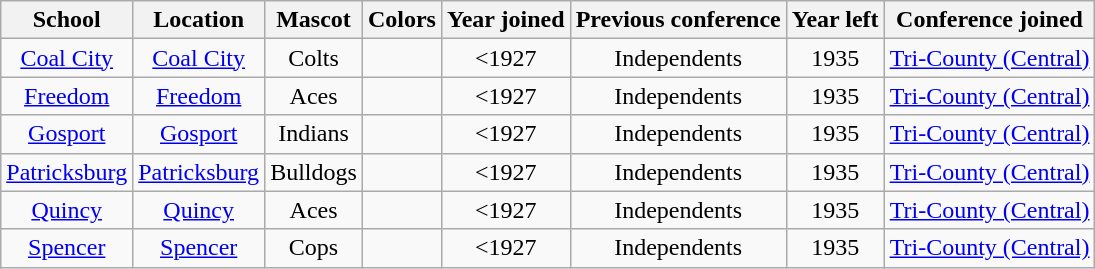<table class="wikitable" style="text-align:center;">
<tr>
<th>School</th>
<th>Location</th>
<th>Mascot</th>
<th>Colors</th>
<th>Year joined</th>
<th>Previous conference</th>
<th>Year left</th>
<th>Conference joined</th>
</tr>
<tr>
<td><a href='#'>Coal City</a></td>
<td><a href='#'>Coal City</a></td>
<td>Colts</td>
<td> </td>
<td><1927</td>
<td>Independents</td>
<td>1935</td>
<td><a href='#'>Tri-County (Central)</a></td>
</tr>
<tr>
<td><a href='#'>Freedom</a></td>
<td><a href='#'>Freedom</a></td>
<td>Aces</td>
<td> </td>
<td><1927</td>
<td>Independents</td>
<td>1935</td>
<td><a href='#'>Tri-County (Central)</a></td>
</tr>
<tr>
<td><a href='#'>Gosport</a></td>
<td><a href='#'>Gosport</a></td>
<td>Indians</td>
<td> </td>
<td><1927</td>
<td>Independents</td>
<td>1935</td>
<td><a href='#'>Tri-County (Central)</a></td>
</tr>
<tr>
<td><a href='#'>Patricksburg</a></td>
<td><a href='#'>Patricksburg</a></td>
<td>Bulldogs</td>
<td> </td>
<td><1927</td>
<td>Independents</td>
<td>1935</td>
<td><a href='#'>Tri-County (Central)</a></td>
</tr>
<tr>
<td><a href='#'>Quincy</a></td>
<td><a href='#'>Quincy</a></td>
<td>Aces</td>
<td> </td>
<td><1927</td>
<td>Independents</td>
<td>1935</td>
<td><a href='#'>Tri-County (Central)</a></td>
</tr>
<tr>
<td><a href='#'>Spencer</a></td>
<td><a href='#'>Spencer</a></td>
<td>Cops</td>
<td> </td>
<td><1927</td>
<td>Independents</td>
<td>1935</td>
<td><a href='#'>Tri-County (Central)</a></td>
</tr>
</table>
